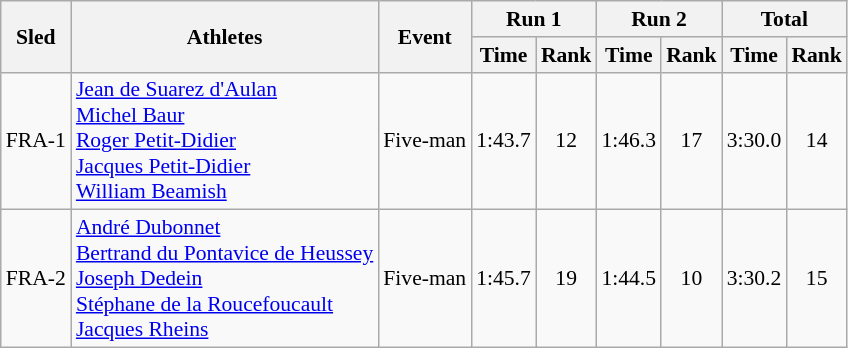<table class="wikitable" border="1" style="font-size:90%">
<tr>
<th rowspan="2">Sled</th>
<th rowspan="2">Athletes</th>
<th rowspan="2">Event</th>
<th colspan="2">Run 1</th>
<th colspan="2">Run 2</th>
<th colspan="2">Total</th>
</tr>
<tr>
<th>Time</th>
<th>Rank</th>
<th>Time</th>
<th>Rank</th>
<th>Time</th>
<th>Rank</th>
</tr>
<tr>
<td align="center">FRA-1</td>
<td><a href='#'>Jean de Suarez d'Aulan</a><br><a href='#'>Michel Baur</a><br><a href='#'>Roger Petit-Didier</a><br><a href='#'>Jacques Petit-Didier</a><br><a href='#'>William Beamish</a></td>
<td>Five-man</td>
<td align="center">1:43.7</td>
<td align="center">12</td>
<td align="center">1:46.3</td>
<td align="center">17</td>
<td align="center">3:30.0</td>
<td align="center">14</td>
</tr>
<tr>
<td align="center">FRA-2</td>
<td><a href='#'>André Dubonnet</a><br><a href='#'>Bertrand du Pontavice de Heussey</a><br><a href='#'>Joseph Dedein</a><br><a href='#'>Stéphane de la Roucefoucault</a><br><a href='#'>Jacques Rheins</a></td>
<td>Five-man</td>
<td align="center">1:45.7</td>
<td align="center">19</td>
<td align="center">1:44.5</td>
<td align="center">10</td>
<td align="center">3:30.2</td>
<td align="center">15</td>
</tr>
</table>
